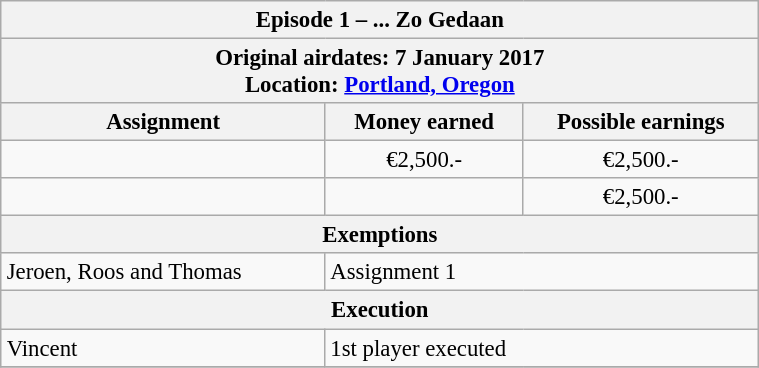<table class="wikitable" style="font-size: 95%; margin: 10px" align="right" width="40%">
<tr>
<th colspan=3>Episode 1 – ... Zo Gedaan</th>
</tr>
<tr>
<th colspan=3>Original airdates: 7 January 2017<br>Location: <a href='#'>Portland, Oregon</a></th>
</tr>
<tr>
<th>Assignment</th>
<th>Money earned</th>
<th>Possible earnings</th>
</tr>
<tr>
<td></td>
<td align="center">€2,500.-</td>
<td align="center">€2,500.-</td>
</tr>
<tr>
<td><strong></strong></td>
<td align="center"><strong></strong></td>
<td align="center">€2,500.-</td>
</tr>
<tr>
<th colspan=3>Exemptions</th>
</tr>
<tr>
<td>Jeroen, Roos and Thomas</td>
<td colspan=2>Assignment 1</td>
</tr>
<tr>
<th colspan=3>Execution</th>
</tr>
<tr>
<td>Vincent</td>
<td colspan=2>1st player executed</td>
</tr>
<tr>
</tr>
</table>
